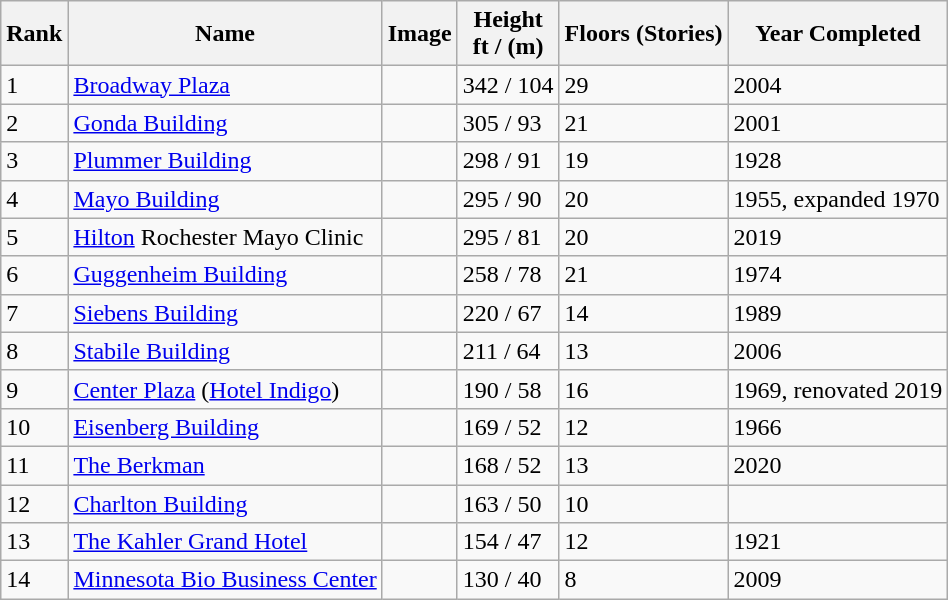<table class="wikitable sortable">
<tr>
<th class="unsortable">Rank</th>
<th>Name</th>
<th>Image</th>
<th>Height<br>ft / (m)</th>
<th>Floors (Stories)</th>
<th>Year Completed</th>
</tr>
<tr>
<td>1</td>
<td><a href='#'>Broadway Plaza</a></td>
<td></td>
<td>342 / 104</td>
<td>29</td>
<td>2004</td>
</tr>
<tr>
<td>2</td>
<td><a href='#'>Gonda Building</a></td>
<td></td>
<td>305 / 93</td>
<td>21</td>
<td>2001</td>
</tr>
<tr>
<td>3</td>
<td><a href='#'>Plummer Building</a></td>
<td></td>
<td>298 / 91</td>
<td>19</td>
<td>1928</td>
</tr>
<tr>
<td>4</td>
<td><a href='#'>Mayo Building</a></td>
<td></td>
<td>295 / 90</td>
<td>20</td>
<td>1955, expanded 1970</td>
</tr>
<tr>
<td>5</td>
<td><a href='#'>Hilton</a> Rochester Mayo Clinic</td>
<td></td>
<td>295 / 81</td>
<td>20</td>
<td>2019</td>
</tr>
<tr>
<td>6</td>
<td><a href='#'>Guggenheim Building</a></td>
<td></td>
<td>258 / 78</td>
<td>21</td>
<td>1974</td>
</tr>
<tr>
<td>7</td>
<td><a href='#'>Siebens Building</a></td>
<td></td>
<td>220 / 67</td>
<td>14</td>
<td>1989</td>
</tr>
<tr>
<td>8</td>
<td><a href='#'>Stabile Building</a></td>
<td></td>
<td>211 / 64</td>
<td>13</td>
<td>2006</td>
</tr>
<tr>
<td>9</td>
<td><a href='#'>Center Plaza</a> (<a href='#'>Hotel Indigo</a>)</td>
<td></td>
<td>190 / 58</td>
<td>16</td>
<td>1969, renovated 2019</td>
</tr>
<tr>
<td>10</td>
<td><a href='#'>Eisenberg Building</a></td>
<td></td>
<td>169 / 52</td>
<td>12</td>
<td>1966</td>
</tr>
<tr>
<td>11</td>
<td><a href='#'>The Berkman</a></td>
<td></td>
<td>168 / 52</td>
<td>13</td>
<td>2020</td>
</tr>
<tr>
<td>12</td>
<td><a href='#'>Charlton Building</a></td>
<td></td>
<td>163 / 50</td>
<td>10</td>
<td></td>
</tr>
<tr>
<td>13</td>
<td><a href='#'>The Kahler Grand Hotel</a></td>
<td></td>
<td>154 / 47</td>
<td>12</td>
<td>1921</td>
</tr>
<tr>
<td>14</td>
<td><a href='#'>Minnesota Bio Business Center</a></td>
<td></td>
<td>130 / 40</td>
<td>8</td>
<td>2009</td>
</tr>
</table>
